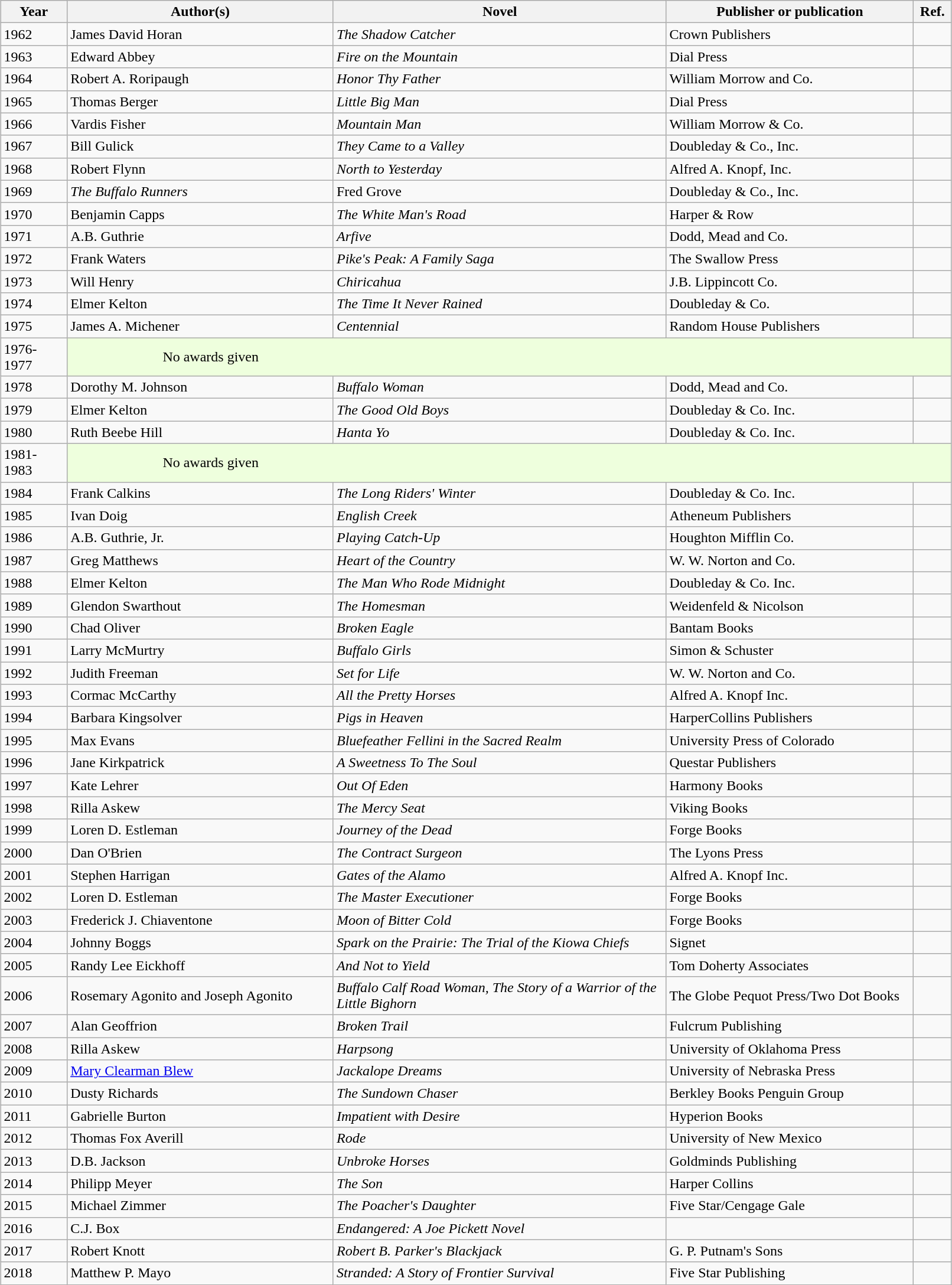<table class="sortable wikitable" width="85%" cellpadding="5" style="margin: 1em auto 1em auto">
<tr>
<th width="7%" scope="col">Year</th>
<th width="28%" scope="col">Author(s)</th>
<th width="35%" scope="col">Novel</th>
<th width="26%" scope="col">Publisher or publication</th>
<th width="4%" scope="col" class="unsortable">Ref.</th>
</tr>
<tr>
<td>1962</td>
<td>James David Horan</td>
<td><em>The Shadow Catcher</em></td>
<td>Crown Publishers</td>
<td></td>
</tr>
<tr>
<td>1963</td>
<td>Edward Abbey</td>
<td><em>Fire on the Mountain</em></td>
<td>Dial Press</td>
<td></td>
</tr>
<tr>
<td>1964</td>
<td>Robert A. Roripaugh</td>
<td><em>Honor Thy Father</em></td>
<td>William Morrow and Co.</td>
<td></td>
</tr>
<tr>
<td>1965</td>
<td>Thomas Berger</td>
<td><em>Little Big Man</em></td>
<td>Dial Press</td>
<td></td>
</tr>
<tr>
<td>1966</td>
<td>Vardis Fisher</td>
<td><em>Mountain Man</em></td>
<td>William Morrow & Co.</td>
<td></td>
</tr>
<tr>
<td>1967</td>
<td>Bill Gulick</td>
<td><em>They Came to a Valley</em></td>
<td>Doubleday & Co., Inc.</td>
<td></td>
</tr>
<tr>
<td>1968</td>
<td>Robert Flynn</td>
<td><em>North to Yesterday</em></td>
<td>Alfred A. Knopf, Inc.</td>
<td></td>
</tr>
<tr>
<td>1969</td>
<td><em>The Buffalo Runners</em></td>
<td>Fred Grove</td>
<td>Doubleday & Co., Inc.</td>
<td></td>
</tr>
<tr>
<td>1970</td>
<td>Benjamin Capps</td>
<td><em>The White Man's Road</em></td>
<td>Harper & Row</td>
<td></td>
</tr>
<tr>
<td>1971</td>
<td>A.B. Guthrie</td>
<td><em>Arfive</em></td>
<td>Dodd, Mead and Co.</td>
<td></td>
</tr>
<tr>
<td>1972</td>
<td>Frank Waters</td>
<td><em>Pike's Peak: A Family Saga</em></td>
<td>The Swallow Press</td>
<td></td>
</tr>
<tr>
<td>1973</td>
<td>Will Henry</td>
<td><em>Chiricahua</em></td>
<td>J.B. Lippincott Co.</td>
<td></td>
</tr>
<tr>
<td>1974</td>
<td>Elmer Kelton</td>
<td><em>The Time It Never Rained</em></td>
<td>Doubleday & Co.</td>
<td></td>
</tr>
<tr>
<td>1975</td>
<td>James A. Michener</td>
<td><em>Centennial</em></td>
<td>Random House Publishers</td>
<td></td>
</tr>
<tr>
<td>1976-1977</td>
<td colspan="4" style="background-color:#EFD; padding-left:10%" data-sort-value="?">No awards given</td>
</tr>
<tr>
<td>1978</td>
<td>Dorothy M. Johnson</td>
<td><em>Buffalo Woman</em></td>
<td>Dodd, Mead and Co.</td>
<td></td>
</tr>
<tr>
<td>1979</td>
<td>Elmer Kelton</td>
<td><em>The Good Old Boys</em></td>
<td>Doubleday & Co. Inc.</td>
<td></td>
</tr>
<tr>
<td>1980</td>
<td>Ruth Beebe Hill</td>
<td><em>Hanta Yo</em></td>
<td>Doubleday & Co. Inc.</td>
<td></td>
</tr>
<tr>
<td>1981-1983</td>
<td colspan="4" style="background-color:#EFD; padding-left:10%" data-sort-value="?">No awards given</td>
</tr>
<tr>
<td>1984</td>
<td>Frank Calkins</td>
<td><em>The Long Riders' Winter</em></td>
<td>Doubleday & Co. Inc.</td>
<td></td>
</tr>
<tr>
<td>1985</td>
<td>Ivan Doig</td>
<td><em>English Creek</em></td>
<td>Atheneum Publishers</td>
<td></td>
</tr>
<tr>
<td>1986</td>
<td>A.B. Guthrie, Jr.</td>
<td><em>Playing Catch-Up</em></td>
<td>Houghton Mifflin Co.</td>
<td></td>
</tr>
<tr>
<td>1987</td>
<td>Greg Matthews</td>
<td><em>Heart of the Country</em></td>
<td>W. W. Norton and Co.</td>
<td></td>
</tr>
<tr>
<td>1988</td>
<td>Elmer Kelton</td>
<td><em>The Man Who Rode Midnight</em></td>
<td>Doubleday & Co. Inc.</td>
<td></td>
</tr>
<tr>
<td>1989</td>
<td>Glendon Swarthout</td>
<td><em>The Homesman</em></td>
<td>Weidenfeld & Nicolson</td>
<td></td>
</tr>
<tr>
<td>1990</td>
<td>Chad Oliver</td>
<td><em>Broken Eagle</em></td>
<td>Bantam Books</td>
<td></td>
</tr>
<tr>
<td>1991</td>
<td>Larry McMurtry</td>
<td><em>Buffalo Girls</em></td>
<td>Simon & Schuster</td>
<td></td>
</tr>
<tr>
<td>1992</td>
<td>Judith Freeman</td>
<td><em>Set for Life</em></td>
<td>W. W. Norton and Co.</td>
<td></td>
</tr>
<tr>
<td>1993</td>
<td>Cormac McCarthy</td>
<td><em>All the Pretty Horses</em></td>
<td>Alfred A. Knopf Inc.</td>
<td></td>
</tr>
<tr>
<td>1994</td>
<td>Barbara Kingsolver</td>
<td><em>Pigs in Heaven</em></td>
<td>HarperCollins Publishers</td>
<td></td>
</tr>
<tr>
<td>1995</td>
<td>Max Evans</td>
<td><em>Bluefeather Fellini in the Sacred Realm</em></td>
<td>University Press of Colorado</td>
<td></td>
</tr>
<tr>
<td>1996</td>
<td>Jane Kirkpatrick</td>
<td><em>A Sweetness To The Soul</em></td>
<td>Questar Publishers</td>
<td></td>
</tr>
<tr>
<td>1997</td>
<td>Kate Lehrer</td>
<td><em>Out Of Eden</em></td>
<td>Harmony Books</td>
<td></td>
</tr>
<tr>
<td>1998</td>
<td>Rilla Askew</td>
<td><em>The Mercy Seat</em></td>
<td>Viking Books</td>
<td></td>
</tr>
<tr>
<td>1999</td>
<td>Loren D. Estleman</td>
<td><em>Journey of the Dead</em></td>
<td>Forge Books</td>
<td></td>
</tr>
<tr>
<td>2000</td>
<td>Dan O'Brien</td>
<td><em>The Contract Surgeon</em></td>
<td>The Lyons Press</td>
<td></td>
</tr>
<tr>
<td>2001</td>
<td>Stephen Harrigan</td>
<td><em>Gates of the Alamo</em></td>
<td>Alfred A. Knopf Inc.</td>
</tr>
<tr>
<td>2002</td>
<td>Loren D. Estleman</td>
<td><em>The Master Executioner</em></td>
<td>Forge Books</td>
<td></td>
</tr>
<tr>
<td>2003</td>
<td>Frederick J. Chiaventone</td>
<td><em>Moon of Bitter Cold</em></td>
<td>Forge Books</td>
<td></td>
</tr>
<tr>
<td>2004</td>
<td>Johnny Boggs</td>
<td><em>Spark on the Prairie: The Trial of the Kiowa Chiefs</em></td>
<td>Signet</td>
<td></td>
</tr>
<tr>
<td>2005</td>
<td>Randy Lee Eickhoff</td>
<td><em>And Not to Yield</em></td>
<td>Tom Doherty Associates</td>
<td></td>
</tr>
<tr>
<td>2006</td>
<td>Rosemary Agonito and Joseph Agonito</td>
<td><em>Buffalo Calf Road Woman, The Story of a Warrior of the Little Bighorn</em></td>
<td>The Globe Pequot Press/Two Dot Books</td>
<td></td>
</tr>
<tr>
<td>2007</td>
<td>Alan Geoffrion</td>
<td><em>Broken Trail</em></td>
<td>Fulcrum Publishing</td>
<td></td>
</tr>
<tr>
<td>2008</td>
<td>Rilla Askew</td>
<td><em>Harpsong</em></td>
<td>University of Oklahoma Press</td>
<td></td>
</tr>
<tr>
<td>2009</td>
<td><a href='#'>Mary Clearman Blew</a></td>
<td><em>Jackalope Dreams</em></td>
<td>University of Nebraska Press</td>
<td></td>
</tr>
<tr>
<td>2010</td>
<td>Dusty Richards</td>
<td><em>The Sundown Chaser</em></td>
<td>Berkley Books Penguin Group</td>
<td></td>
</tr>
<tr>
<td>2011</td>
<td>Gabrielle Burton</td>
<td><em>Impatient with Desire</em></td>
<td>Hyperion Books</td>
<td></td>
</tr>
<tr>
<td>2012</td>
<td>Thomas Fox Averill</td>
<td><em>Rode</em></td>
<td>University of New Mexico</td>
<td></td>
</tr>
<tr>
<td>2013</td>
<td>D.B. Jackson</td>
<td><em>Unbroke Horses</em></td>
<td>Goldminds Publishing</td>
<td></td>
</tr>
<tr>
<td>2014</td>
<td>Philipp Meyer</td>
<td><em>The Son</em></td>
<td>Harper Collins</td>
<td></td>
</tr>
<tr>
<td>2015</td>
<td>Michael Zimmer</td>
<td><em>The Poacher's Daughter</em></td>
<td>Five Star/Cengage Gale</td>
<td></td>
</tr>
<tr>
<td>2016</td>
<td>C.J. Box</td>
<td><em>Endangered: A Joe Pickett Novel</em></td>
<td></td>
<td></td>
</tr>
<tr>
<td>2017</td>
<td>Robert Knott</td>
<td><em>Robert B. Parker's Blackjack</em></td>
<td>G. P. Putnam's Sons</td>
<td></td>
</tr>
<tr>
<td>2018</td>
<td>Matthew P. Mayo</td>
<td><em>Stranded: A Story of Frontier Survival</em></td>
<td>Five Star Publishing</td>
<td></td>
</tr>
</table>
